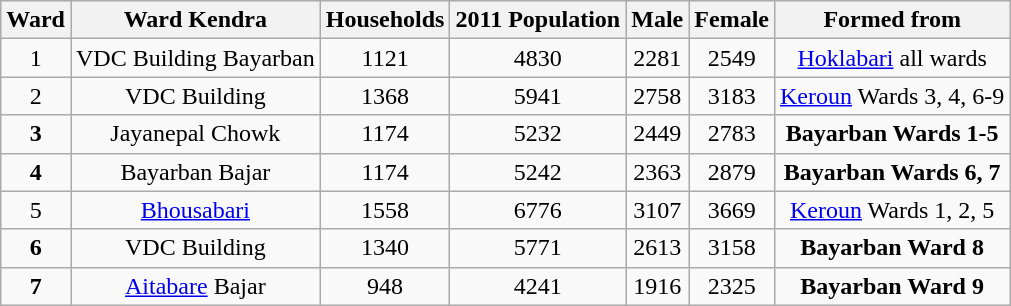<table class=wikitable style="text-align:center;">
<tr>
<th>Ward</th>
<th>Ward Kendra</th>
<th>Households</th>
<th>2011 Population</th>
<th>Male</th>
<th>Female</th>
<th>Formed  from</th>
</tr>
<tr>
<td>1</td>
<td>VDC Building Bayarban</td>
<td>1121</td>
<td>4830</td>
<td>2281</td>
<td>2549</td>
<td><a href='#'>Hoklabari</a> all wards</td>
</tr>
<tr>
<td>2</td>
<td>VDC Building</td>
<td>1368</td>
<td>5941</td>
<td>2758</td>
<td>3183</td>
<td><a href='#'>Keroun</a> Wards 3, 4, 6-9</td>
</tr>
<tr>
<td><strong>3</strong></td>
<td>Jayanepal Chowk</td>
<td>1174</td>
<td>5232</td>
<td>2449</td>
<td>2783</td>
<td><strong>Bayarban Wards 1-5</strong></td>
</tr>
<tr>
<td><strong>4</strong></td>
<td>Bayarban Bajar</td>
<td>1174</td>
<td>5242</td>
<td>2363</td>
<td>2879</td>
<td><strong>Bayarban Wards 6, 7</strong></td>
</tr>
<tr>
<td>5</td>
<td><a href='#'>Bhousabari</a></td>
<td>1558</td>
<td>6776</td>
<td>3107</td>
<td>3669</td>
<td><a href='#'>Keroun</a> Wards 1, 2, 5</td>
</tr>
<tr>
<td><strong>6</strong></td>
<td>VDC Building</td>
<td>1340</td>
<td>5771</td>
<td>2613</td>
<td>3158</td>
<td><strong>Bayarban Ward 8</strong></td>
</tr>
<tr>
<td><strong>7</strong></td>
<td><a href='#'>Aitabare</a> Bajar</td>
<td>948</td>
<td>4241</td>
<td>1916</td>
<td>2325</td>
<td><strong>Bayarban Ward 9</strong></td>
</tr>
</table>
